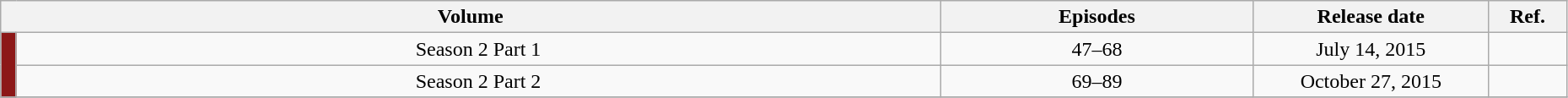<table class="wikitable" style="text-align: center; width: 98%;">
<tr>
<th colspan="2">Volume</th>
<th width="20%">Episodes</th>
<th width="15%">Release date</th>
<th width="5%">Ref.</th>
</tr>
<tr>
<td rowspan="2" width="1%" style="background: #8C1717;"></td>
<td>Season 2 Part 1</td>
<td>47–68</td>
<td>July 14, 2015</td>
<td></td>
</tr>
<tr>
<td>Season 2 Part 2</td>
<td>69–89</td>
<td>October 27, 2015</td>
<td></td>
</tr>
<tr>
</tr>
</table>
